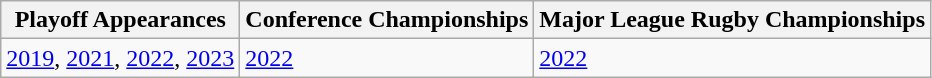<table class="wikitable">
<tr>
<th>Playoff Appearances</th>
<th>Conference Championships</th>
<th>Major League Rugby Championships</th>
</tr>
<tr>
<td><a href='#'>2019</a>, <a href='#'>2021</a>, <a href='#'>2022</a>, <a href='#'>2023</a></td>
<td><a href='#'>2022</a></td>
<td><a href='#'>2022</a></td>
</tr>
</table>
